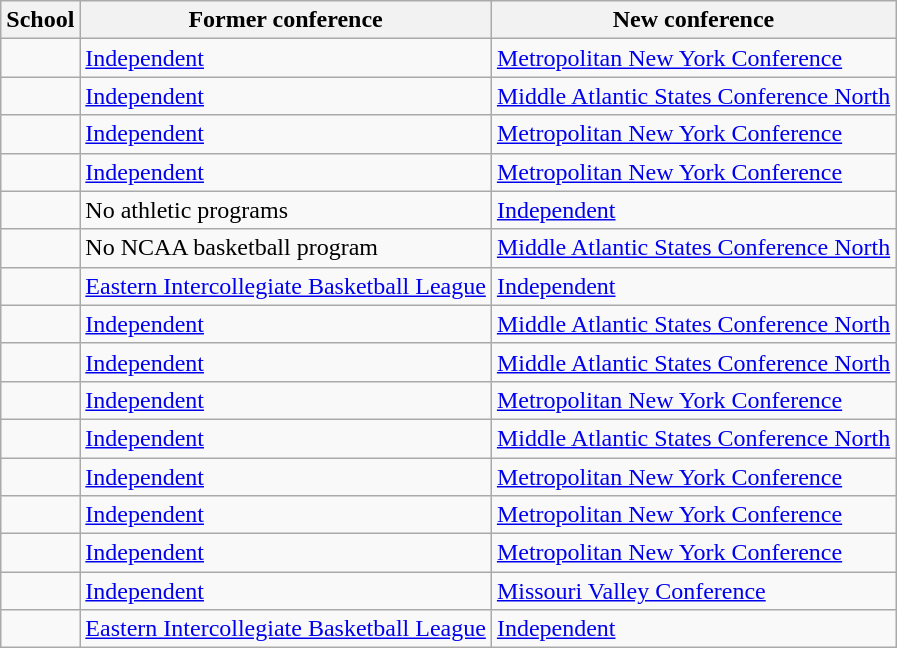<table class="wikitable sortable">
<tr>
<th>School</th>
<th>Former conference</th>
<th>New conference</th>
</tr>
<tr>
<td></td>
<td><a href='#'>Independent</a></td>
<td><a href='#'>Metropolitan New York Conference</a></td>
</tr>
<tr>
<td></td>
<td><a href='#'>Independent</a></td>
<td><a href='#'>Middle Atlantic States Conference North</a></td>
</tr>
<tr>
<td></td>
<td><a href='#'>Independent</a></td>
<td><a href='#'>Metropolitan New York Conference</a></td>
</tr>
<tr>
<td></td>
<td><a href='#'>Independent</a></td>
<td><a href='#'>Metropolitan New York Conference</a></td>
</tr>
<tr>
<td></td>
<td>No athletic programs</td>
<td><a href='#'>Independent</a></td>
</tr>
<tr>
<td></td>
<td>No NCAA basketball program</td>
<td><a href='#'>Middle Atlantic States Conference North</a></td>
</tr>
<tr>
<td></td>
<td><a href='#'>Eastern Intercollegiate Basketball League</a></td>
<td><a href='#'>Independent</a></td>
</tr>
<tr>
<td></td>
<td><a href='#'>Independent</a></td>
<td><a href='#'>Middle Atlantic States Conference North</a></td>
</tr>
<tr>
<td></td>
<td><a href='#'>Independent</a></td>
<td><a href='#'>Middle Atlantic States Conference North</a></td>
</tr>
<tr>
<td></td>
<td><a href='#'>Independent</a></td>
<td><a href='#'>Metropolitan New York Conference</a></td>
</tr>
<tr>
<td></td>
<td><a href='#'>Independent</a></td>
<td><a href='#'>Middle Atlantic States Conference North</a></td>
</tr>
<tr>
<td></td>
<td><a href='#'>Independent</a></td>
<td><a href='#'>Metropolitan New York Conference</a></td>
</tr>
<tr>
<td></td>
<td><a href='#'>Independent</a></td>
<td><a href='#'>Metropolitan New York Conference</a></td>
</tr>
<tr>
<td></td>
<td><a href='#'>Independent</a></td>
<td><a href='#'>Metropolitan New York Conference</a></td>
</tr>
<tr>
<td></td>
<td><a href='#'>Independent</a></td>
<td><a href='#'>Missouri Valley Conference</a></td>
</tr>
<tr>
<td></td>
<td><a href='#'>Eastern Intercollegiate Basketball League</a></td>
<td><a href='#'>Independent</a></td>
</tr>
</table>
